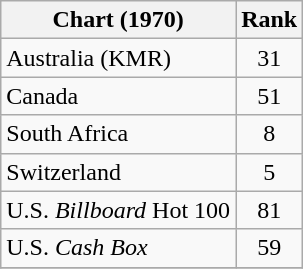<table class="wikitable sortable">
<tr>
<th>Chart (1970)</th>
<th style="text-align:center;">Rank</th>
</tr>
<tr>
<td>Australia (KMR)</td>
<td style="text-align:center;">31</td>
</tr>
<tr>
<td>Canada </td>
<td style="text-align:center;">51</td>
</tr>
<tr>
<td>South Africa </td>
<td align="center">8</td>
</tr>
<tr>
<td>Switzerland </td>
<td style="text-align:center;">5</td>
</tr>
<tr>
<td>U.S. <em>Billboard</em> Hot 100</td>
<td style="text-align:center;">81</td>
</tr>
<tr>
<td>U.S. <em>Cash Box</em> </td>
<td style="text-align:center;">59</td>
</tr>
<tr>
</tr>
</table>
